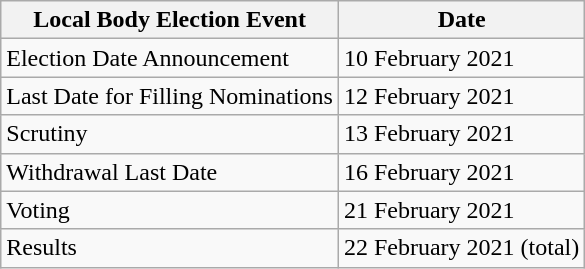<table class="wikitable">
<tr>
<th>Local Body Election Event</th>
<th>Date</th>
</tr>
<tr>
<td>Election Date Announcement</td>
<td>10 February 2021</td>
</tr>
<tr>
<td>Last Date for Filling Nominations</td>
<td>12 February 2021</td>
</tr>
<tr>
<td>Scrutiny</td>
<td>13 February 2021</td>
</tr>
<tr>
<td>Withdrawal Last Date</td>
<td>16 February 2021</td>
</tr>
<tr>
<td>Voting</td>
<td>21 February 2021</td>
</tr>
<tr>
<td>Results</td>
<td>22 February 2021 (total)</td>
</tr>
</table>
